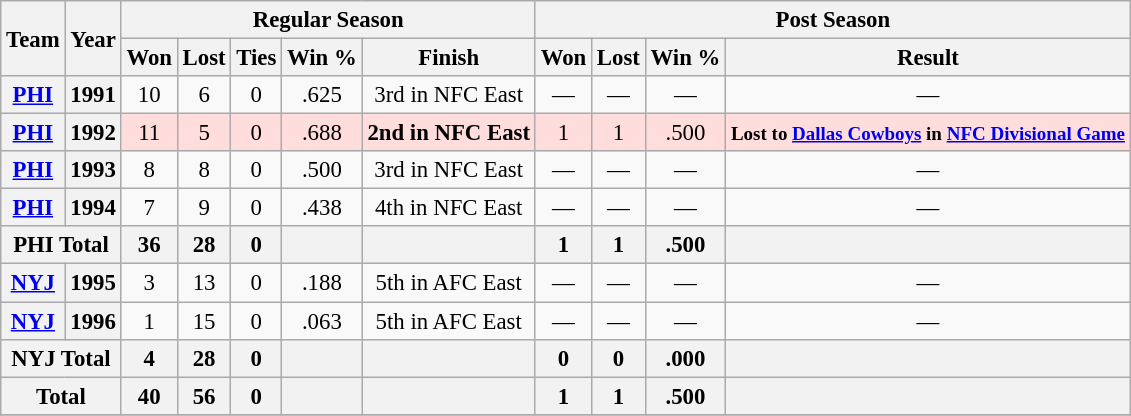<table class="wikitable" style="font-size: 95%; text-align:center;">
<tr>
<th rowspan="2">Team</th>
<th rowspan="2">Year</th>
<th colspan="5">Regular Season</th>
<th colspan="4">Post Season</th>
</tr>
<tr>
<th>Won</th>
<th>Lost</th>
<th>Ties</th>
<th>Win %</th>
<th>Finish</th>
<th>Won</th>
<th>Lost</th>
<th>Win %</th>
<th>Result</th>
</tr>
<tr>
<th><a href='#'>PHI</a></th>
<th>1991</th>
<td>10</td>
<td>6</td>
<td>0</td>
<td>.625</td>
<td>3rd in NFC East</td>
<td>—</td>
<td>—</td>
<td>—</td>
<td>—</td>
</tr>
<tr style="background:#fdd;">
<th><a href='#'>PHI</a></th>
<th>1992</th>
<td>11</td>
<td>5</td>
<td>0</td>
<td>.688</td>
<td><strong>2nd in NFC East</strong></td>
<td>1</td>
<td>1</td>
<td>.500</td>
<td><small><strong>Lost to <a href='#'>Dallas Cowboys</a> in <a href='#'>NFC Divisional Game</a></strong></small></td>
</tr>
<tr>
<th><a href='#'>PHI</a></th>
<th>1993</th>
<td>8</td>
<td>8</td>
<td>0</td>
<td>.500</td>
<td>3rd in NFC East</td>
<td>—</td>
<td>—</td>
<td>—</td>
<td>—</td>
</tr>
<tr>
<th><a href='#'>PHI</a></th>
<th>1994</th>
<td>7</td>
<td>9</td>
<td>0</td>
<td>.438</td>
<td>4th in NFC East</td>
<td>—</td>
<td>—</td>
<td>—</td>
<td>—</td>
</tr>
<tr>
<th colspan="2">PHI Total</th>
<th>36</th>
<th>28</th>
<th>0</th>
<th></th>
<th></th>
<th>1</th>
<th>1</th>
<th>.500</th>
<th></th>
</tr>
<tr>
<th><a href='#'>NYJ</a></th>
<th>1995</th>
<td>3</td>
<td>13</td>
<td>0</td>
<td>.188</td>
<td>5th in AFC East</td>
<td>—</td>
<td>—</td>
<td>—</td>
<td>—</td>
</tr>
<tr>
<th><a href='#'>NYJ</a></th>
<th>1996</th>
<td>1</td>
<td>15</td>
<td>0</td>
<td>.063</td>
<td>5th in AFC East</td>
<td>—</td>
<td>—</td>
<td>—</td>
<td>—</td>
</tr>
<tr>
<th colspan="2">NYJ Total</th>
<th>4</th>
<th>28</th>
<th>0</th>
<th></th>
<th></th>
<th>0</th>
<th>0</th>
<th>.000</th>
<th></th>
</tr>
<tr>
<th colspan="2">Total</th>
<th>40</th>
<th>56</th>
<th>0</th>
<th></th>
<th></th>
<th>1</th>
<th>1</th>
<th>.500</th>
<th></th>
</tr>
<tr>
</tr>
</table>
